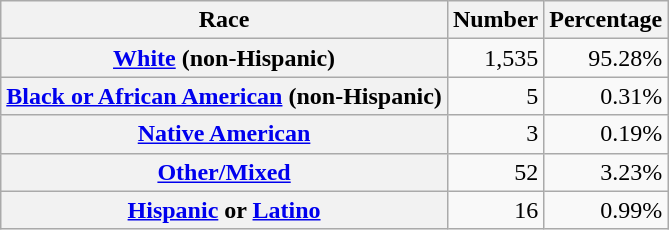<table class="wikitable" style="text-align:right">
<tr>
<th scope="col">Race</th>
<th scope="col">Number</th>
<th scope="col">Percentage</th>
</tr>
<tr>
<th scope="row"><a href='#'>White</a> (non-Hispanic)</th>
<td>1,535</td>
<td>95.28%</td>
</tr>
<tr>
<th scope="row"><a href='#'>Black or African American</a> (non-Hispanic)</th>
<td>5</td>
<td>0.31%</td>
</tr>
<tr>
<th scope="row"><a href='#'>Native American</a></th>
<td>3</td>
<td>0.19%</td>
</tr>
<tr>
<th scope="row"><a href='#'>Other/Mixed</a></th>
<td>52</td>
<td>3.23%</td>
</tr>
<tr>
<th scope="row"><a href='#'>Hispanic</a> or <a href='#'>Latino</a></th>
<td>16</td>
<td>0.99%</td>
</tr>
</table>
